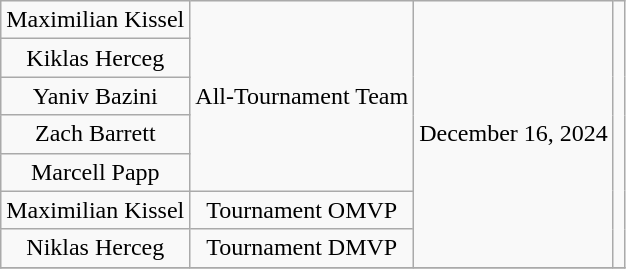<table class="wikitable sortable" style="text-align: center">
<tr>
<td>Maximilian Kissel</td>
<td rowspan=5>All-Tournament Team</td>
<td rowspan=7>December 16, 2024</td>
<td rowspan=7></td>
</tr>
<tr>
<td>Kiklas Herceg</td>
</tr>
<tr>
<td>Yaniv Bazini</td>
</tr>
<tr>
<td>Zach Barrett</td>
</tr>
<tr>
<td>Marcell Papp</td>
</tr>
<tr>
<td>Maximilian Kissel</td>
<td>Tournament OMVP</td>
</tr>
<tr>
<td>Niklas Herceg</td>
<td>Tournament DMVP</td>
</tr>
<tr>
</tr>
</table>
